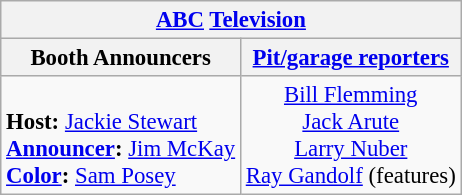<table class="wikitable" style="font-size: 95%;">
<tr>
<th colspan=2><a href='#'>ABC</a> <a href='#'>Television</a></th>
</tr>
<tr>
<th>Booth Announcers</th>
<th><a href='#'>Pit/garage reporters</a></th>
</tr>
<tr>
<td valign="top"><br><strong>Host:</strong> <a href='#'>Jackie Stewart</a><br>
<strong><a href='#'>Announcer</a>:</strong> <a href='#'>Jim McKay</a><br>
<strong><a href='#'>Color</a>:</strong> <a href='#'>Sam Posey</a><br></td>
<td align="center" valign="top"><a href='#'>Bill Flemming</a><br><a href='#'>Jack Arute</a><br><a href='#'>Larry Nuber</a><br><a href='#'>Ray Gandolf</a> (features)<br></td>
</tr>
</table>
